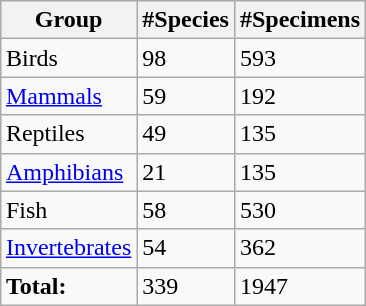<table class="wikitable" style="margin:auto;">
<tr>
<th>Group</th>
<th>#Species</th>
<th>#Specimens</th>
</tr>
<tr>
<td>Birds</td>
<td>98</td>
<td>593</td>
</tr>
<tr>
<td><a href='#'>Mammals</a></td>
<td>59</td>
<td>192</td>
</tr>
<tr>
<td>Reptiles</td>
<td>49</td>
<td>135</td>
</tr>
<tr>
<td><a href='#'>Amphibians</a></td>
<td>21</td>
<td>135</td>
</tr>
<tr>
<td>Fish</td>
<td>58</td>
<td>530</td>
</tr>
<tr>
<td><a href='#'>Invertebrates</a></td>
<td>54</td>
<td>362</td>
</tr>
<tr>
<td><strong>Total:</strong></td>
<td>339</td>
<td>1947</td>
</tr>
</table>
